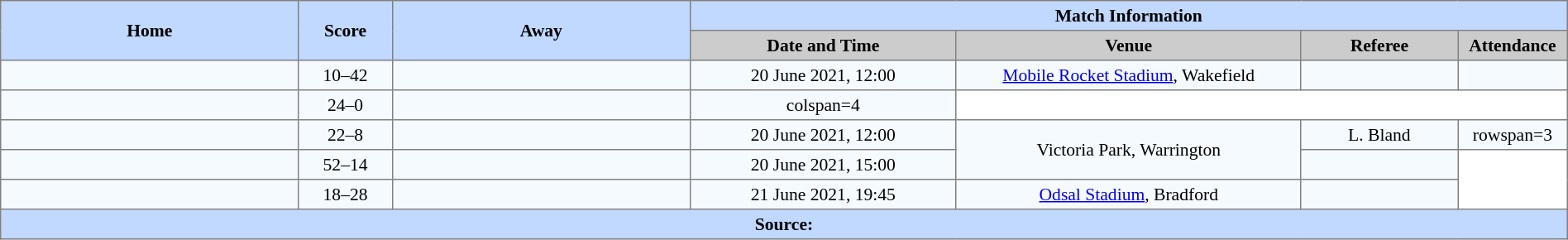<table border=1 style="border-collapse:collapse; font-size:90%; text-align:center;" cellpadding=3 cellspacing=0 width=100%>
<tr style="background:#C1D8ff;">
<th scope="col" rowspan=2 width=19%>Home</th>
<th scope="col" rowspan=2 width=6%>Score</th>
<th scope="col" rowspan=2 width=19%>Away</th>
<th colspan=4>Match Information</th>
</tr>
<tr style="background:#CCCCCC;">
<th scope="col" width=17%>Date and Time</th>
<th scope="col" width=22%>Venue</th>
<th scope="col" width=10%>Referee</th>
<th scope="col" width=7%>Attendance</th>
</tr>
<tr style="background:#F5FAFF;">
<td></td>
<td>10–42</td>
<td></td>
<td>20 June 2021, 12:00</td>
<td><a href='#'>Mobile Rocket Stadium</a>, Wakefield</td>
<td></td>
<td></td>
</tr>
<tr style="background:#F5FAFF;">
<td></td>
<td>24–0</td>
<td></td>
<td>colspan=4</td>
</tr>
<tr style="background:#F5FAFF;">
<td></td>
<td>22–8</td>
<td></td>
<td>20 June 2021, 12:00</td>
<td rowspan=2>Victoria Park, Warrington</td>
<td>L. Bland</td>
<td>rowspan=3</td>
</tr>
<tr style="background:#F5FAFF;">
<td></td>
<td>52–14</td>
<td></td>
<td>20 June 2021, 15:00</td>
<td></td>
</tr>
<tr style="background:#F5FAFF;">
<td></td>
<td>18–28</td>
<td></td>
<td>21 June 2021, 19:45</td>
<td><a href='#'>Odsal Stadium</a>, Bradford</td>
<td></td>
</tr>
<tr style="background:#c1d8ff;">
<th colspan=7>Source:</th>
</tr>
</table>
